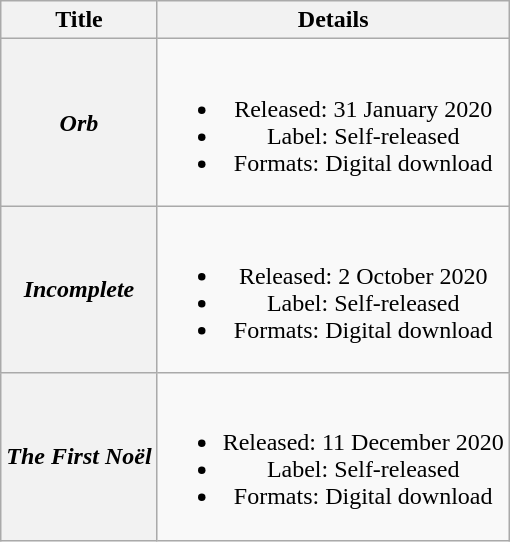<table class="wikitable plainrowheaders" style="text-align:center;">
<tr>
<th scope="col" rowspan="1">Title</th>
<th scope="col" rowspan="1">Details</th>
</tr>
<tr>
<th scope="row"><em>Orb</em></th>
<td><br><ul><li>Released: 31 January 2020</li><li>Label: Self-released</li><li>Formats: Digital download</li></ul></td>
</tr>
<tr>
<th scope="row"><em>Incomplete</em></th>
<td><br><ul><li>Released: 2 October 2020</li><li>Label: Self-released</li><li>Formats: Digital download</li></ul></td>
</tr>
<tr>
<th scope="row"><em>The First Noël</em></th>
<td><br><ul><li>Released: 11 December 2020</li><li>Label: Self-released</li><li>Formats: Digital download</li></ul></td>
</tr>
</table>
